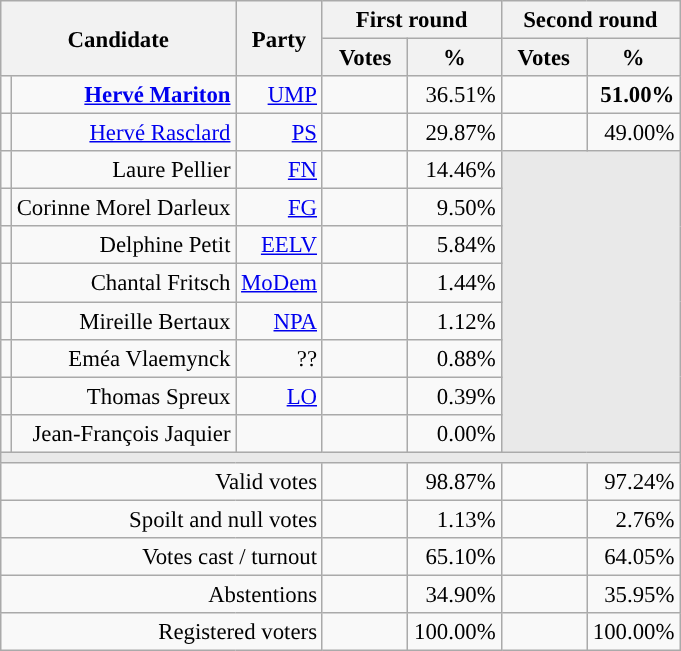<table class="wikitable" style="text-align:right;font-size:95%;">
<tr>
<th rowspan=2 colspan=2>Candidate</th>
<th rowspan=2 colspan=1>Party</th>
<th colspan=2>First round</th>
<th colspan=2>Second round</th>
</tr>
<tr>
<th style="width:50px;">Votes</th>
<th style="width:55px;">%</th>
<th style="width:50px;">Votes</th>
<th style="width:55px;">%</th>
</tr>
<tr>
<td style="color:inherit;background-color:"></td>
<td><strong><a href='#'>Hervé Mariton</a></strong></td>
<td><a href='#'>UMP</a></td>
<td></td>
<td>36.51%</td>
<td><strong></strong></td>
<td><strong>51.00%</strong></td>
</tr>
<tr>
<td style="color:inherit;background-color:"></td>
<td><a href='#'>Hervé Rasclard</a></td>
<td><a href='#'>PS</a></td>
<td></td>
<td>29.87%</td>
<td></td>
<td>49.00%</td>
</tr>
<tr>
<td style="color:inherit;background-color:"></td>
<td>Laure Pellier</td>
<td><a href='#'>FN</a></td>
<td></td>
<td>14.46%</td>
<td colspan=7 rowspan=8 style="background-color:#E9E9E9;"></td>
</tr>
<tr>
<td style="color:inherit;background-color:"></td>
<td>Corinne Morel Darleux</td>
<td><a href='#'>FG</a></td>
<td></td>
<td>9.50%</td>
</tr>
<tr>
<td style="color:inherit;background-color:"></td>
<td>Delphine Petit</td>
<td><a href='#'>EELV</a></td>
<td></td>
<td>5.84%</td>
</tr>
<tr>
<td style="color:inherit;background-color:"></td>
<td>Chantal Fritsch</td>
<td><a href='#'>MoDem</a></td>
<td></td>
<td>1.44%</td>
</tr>
<tr>
<td style="color:inherit;background-color:"></td>
<td>Mireille Bertaux</td>
<td><a href='#'>NPA</a></td>
<td></td>
<td>1.12%</td>
</tr>
<tr>
<td style="background-color:;"></td>
<td>Eméa Vlaemynck</td>
<td>??</td>
<td></td>
<td>0.88%</td>
</tr>
<tr>
<td style="color:inherit;background-color:"></td>
<td>Thomas Spreux</td>
<td><a href='#'>LO</a></td>
<td></td>
<td>0.39%</td>
</tr>
<tr>
<td style="background-color:;"></td>
<td>Jean-François Jaquier</td>
<td></td>
<td></td>
<td>0.00%</td>
</tr>
<tr>
<td colspan=7 style="background-color:#E9E9E9;"></td>
</tr>
<tr>
<td colspan=3>Valid votes</td>
<td></td>
<td>98.87%</td>
<td></td>
<td>97.24%</td>
</tr>
<tr>
<td colspan=3>Spoilt and null votes</td>
<td></td>
<td>1.13%</td>
<td></td>
<td>2.76%</td>
</tr>
<tr>
<td colspan=3>Votes cast / turnout</td>
<td></td>
<td>65.10%</td>
<td></td>
<td>64.05%</td>
</tr>
<tr>
<td colspan=3>Abstentions</td>
<td></td>
<td>34.90%</td>
<td></td>
<td>35.95%</td>
</tr>
<tr>
<td colspan=3>Registered voters</td>
<td></td>
<td>100.00%</td>
<td></td>
<td>100.00%</td>
</tr>
</table>
